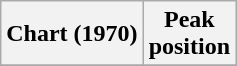<table class="wikitable sortable plainrowheaders" style="text-align:center">
<tr>
<th scope="col">Chart (1970)</th>
<th scope="col">Peak<br>position</th>
</tr>
<tr>
</tr>
</table>
